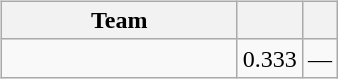<table>
<tr valign=top>
<td><br><table class="wikitable">
<tr>
<th width=150>Team</th>
<th></th>
<th></th>
</tr>
<tr>
<td><strong></strong></td>
<td align=right>0.333</td>
<td align=center>—</td>
</tr>
</table>
</td>
</tr>
</table>
